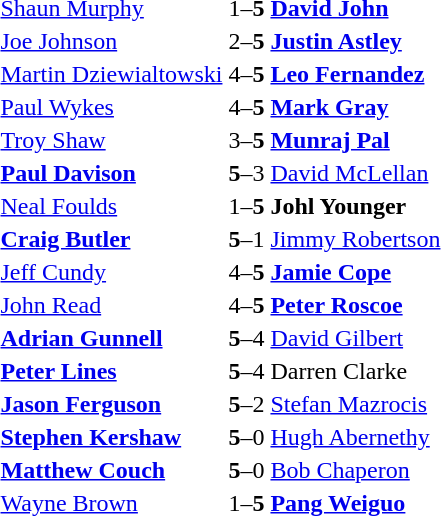<table>
<tr>
<td> <a href='#'>Shaun Murphy</a></td>
<td align="center">1–<strong>5</strong></td>
<td> <strong><a href='#'>David John</a></strong></td>
</tr>
<tr>
<td> <a href='#'>Joe Johnson</a></td>
<td align="center">2–<strong>5</strong></td>
<td> <strong><a href='#'>Justin Astley</a></strong></td>
</tr>
<tr>
<td> <a href='#'>Martin Dziewialtowski</a></td>
<td align="center">4–<strong>5</strong></td>
<td> <strong><a href='#'>Leo Fernandez</a></strong></td>
</tr>
<tr>
<td> <a href='#'>Paul Wykes</a></td>
<td align="center">4–<strong>5</strong></td>
<td> <strong><a href='#'>Mark Gray</a></strong></td>
</tr>
<tr>
<td> <a href='#'>Troy Shaw</a></td>
<td align="center">3–<strong>5</strong></td>
<td> <strong><a href='#'>Munraj Pal</a></strong></td>
</tr>
<tr>
<td> <strong><a href='#'>Paul Davison</a></strong></td>
<td align="center"><strong>5</strong>–3</td>
<td> <a href='#'>David McLellan</a></td>
</tr>
<tr>
<td> <a href='#'>Neal Foulds</a></td>
<td align="center">1–<strong>5</strong></td>
<td> <strong>Johl Younger</strong></td>
</tr>
<tr>
<td> <strong><a href='#'>Craig Butler</a></strong></td>
<td align="center"><strong>5</strong>–1</td>
<td> <a href='#'>Jimmy Robertson</a></td>
</tr>
<tr>
<td> <a href='#'>Jeff Cundy</a></td>
<td align="center">4–<strong>5</strong></td>
<td> <strong><a href='#'>Jamie Cope</a></strong></td>
</tr>
<tr>
<td> <a href='#'>John Read</a></td>
<td align="center">4–<strong>5</strong></td>
<td> <strong><a href='#'>Peter Roscoe</a></strong></td>
</tr>
<tr>
<td> <strong><a href='#'>Adrian Gunnell</a></strong></td>
<td align="center"><strong>5</strong>–4</td>
<td> <a href='#'>David Gilbert</a></td>
</tr>
<tr>
<td> <strong><a href='#'>Peter Lines</a></strong></td>
<td align="center"><strong>5</strong>–4</td>
<td> Darren Clarke</td>
</tr>
<tr>
<td> <strong><a href='#'>Jason Ferguson</a></strong></td>
<td align="center"><strong>5</strong>–2</td>
<td> <a href='#'>Stefan Mazrocis</a></td>
</tr>
<tr>
<td> <strong><a href='#'>Stephen Kershaw</a></strong></td>
<td align="center"><strong>5</strong>–0</td>
<td> <a href='#'>Hugh Abernethy</a></td>
</tr>
<tr>
<td> <strong><a href='#'>Matthew Couch</a></strong></td>
<td align="center"><strong>5</strong>–0</td>
<td> <a href='#'>Bob Chaperon</a></td>
</tr>
<tr>
<td> <a href='#'>Wayne Brown</a></td>
<td align="center">1–<strong>5</strong></td>
<td> <strong><a href='#'>Pang Weiguo</a></strong></td>
</tr>
</table>
